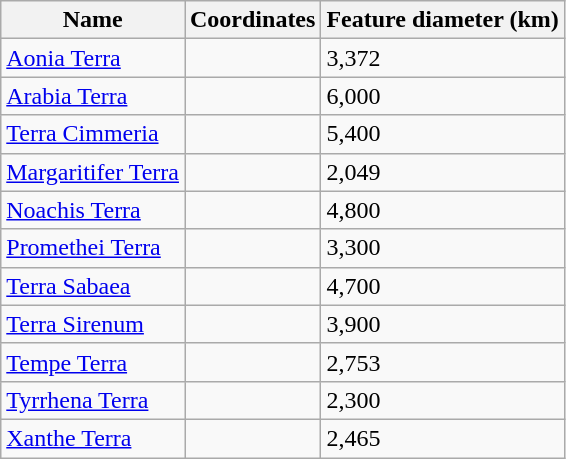<table class="wikitable sortable">
<tr>
<th>Name</th>
<th>Coordinates</th>
<th>Feature diameter (km)</th>
</tr>
<tr>
<td><a href='#'>Aonia Terra</a></td>
<td></td>
<td>3,372</td>
</tr>
<tr>
<td><a href='#'>Arabia Terra</a></td>
<td></td>
<td>6,000</td>
</tr>
<tr>
<td><a href='#'>Terra Cimmeria</a></td>
<td></td>
<td>5,400</td>
</tr>
<tr>
<td><a href='#'>Margaritifer Terra</a></td>
<td></td>
<td>2,049</td>
</tr>
<tr>
<td><a href='#'>Noachis Terra</a></td>
<td></td>
<td>4,800</td>
</tr>
<tr>
<td><a href='#'>Promethei Terra</a></td>
<td></td>
<td>3,300</td>
</tr>
<tr>
<td><a href='#'>Terra Sabaea</a></td>
<td></td>
<td>4,700</td>
</tr>
<tr>
<td><a href='#'>Terra Sirenum</a></td>
<td></td>
<td>3,900</td>
</tr>
<tr>
<td><a href='#'>Tempe Terra</a></td>
<td></td>
<td>2,753</td>
</tr>
<tr>
<td><a href='#'>Tyrrhena Terra</a></td>
<td></td>
<td>2,300</td>
</tr>
<tr>
<td><a href='#'>Xanthe Terra</a></td>
<td></td>
<td>2,465</td>
</tr>
</table>
